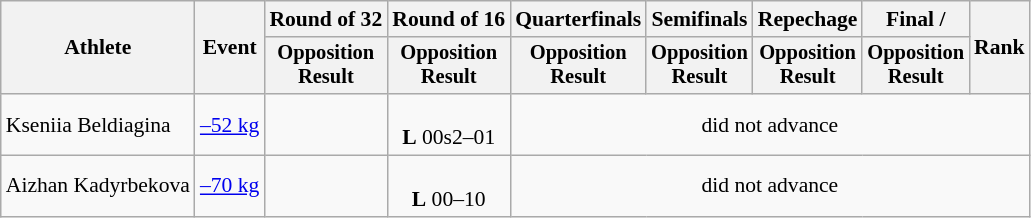<table class=wikitable style=font-size:90%;text-align:center>
<tr>
<th rowspan="2">Athlete</th>
<th rowspan="2">Event</th>
<th>Round of 32</th>
<th>Round of 16</th>
<th>Quarterfinals</th>
<th>Semifinals</th>
<th>Repechage</th>
<th>Final / </th>
<th rowspan=2>Rank</th>
</tr>
<tr style="font-size:95%">
<th>Opposition<br>Result</th>
<th>Opposition<br>Result</th>
<th>Opposition<br>Result</th>
<th>Opposition<br>Result</th>
<th>Opposition<br>Result</th>
<th>Opposition<br>Result</th>
</tr>
<tr>
<td align=left>Kseniia Beldiagina</td>
<td align=left><a href='#'>–52 kg</a></td>
<td></td>
<td><br><strong>L</strong> 00s2–01</td>
<td colspan=5>did not advance</td>
</tr>
<tr>
<td align=left>Aizhan Kadyrbekova</td>
<td align=left><a href='#'>–70 kg</a></td>
<td></td>
<td><br><strong>L</strong> 00–10</td>
<td colspan=5>did not advance</td>
</tr>
</table>
